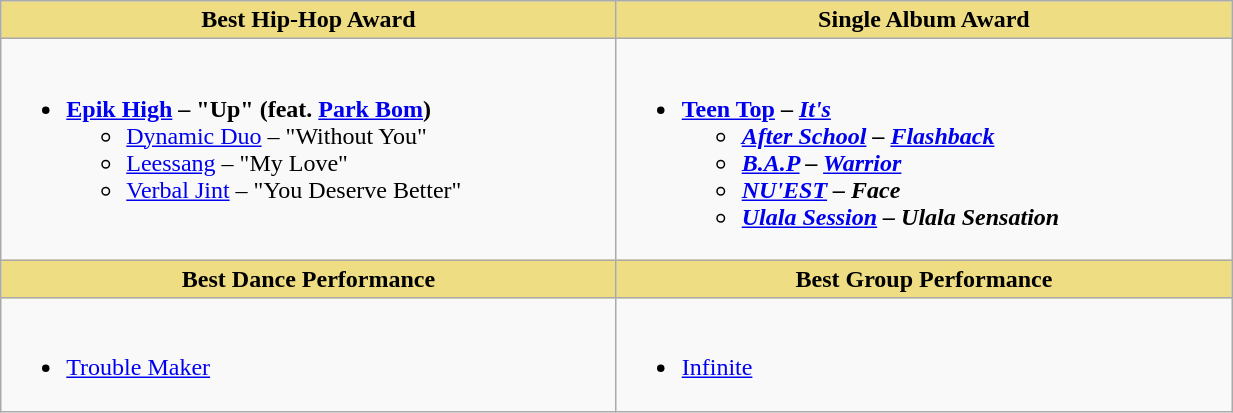<table class="wikitable" style="width:65%">
<tr>
<th scope="col" style="background:#EEDD82">Best Hip-Hop Award</th>
<th scope="col" style="background:#EEDD82">Single Album Award</th>
</tr>
<tr>
<td style="vertical-align:top"><br><ul><li><strong><a href='#'>Epik High</a> – "Up" (feat. <a href='#'>Park Bom</a>)</strong><ul><li><a href='#'>Dynamic Duo</a> – "Without You"</li><li><a href='#'>Leessang</a> – "My Love"</li><li><a href='#'>Verbal Jint</a> – "You Deserve Better"</li></ul></li></ul></td>
<td><br><ul><li><strong><a href='#'>Teen Top</a> – <em><a href='#'>It's</a><strong><em><ul><li><a href='#'>After School</a> – </em><a href='#'>Flashback</a><em></li><li><a href='#'>B.A.P</a> – </em><a href='#'>Warrior</a><em></li><li><a href='#'>NU'EST</a> – </em>Face<em></li><li><a href='#'>Ulala Session</a> – </em>Ulala Sensation<em></li></ul></li></ul></td>
</tr>
<tr>
<th scope="col" style="background:#EEDD82; width:30%">Best Dance Performance</th>
<th scope="col" style="background:#EEDD82; width:30%">Best Group Performance</th>
</tr>
<tr>
<td style="vertical-align:top"><br><ul><li></strong><a href='#'>Trouble Maker</a><strong></li></ul></td>
<td style="vertical-align:top"><br><ul><li></strong><a href='#'>Infinite</a><strong></li></ul></td>
</tr>
</table>
